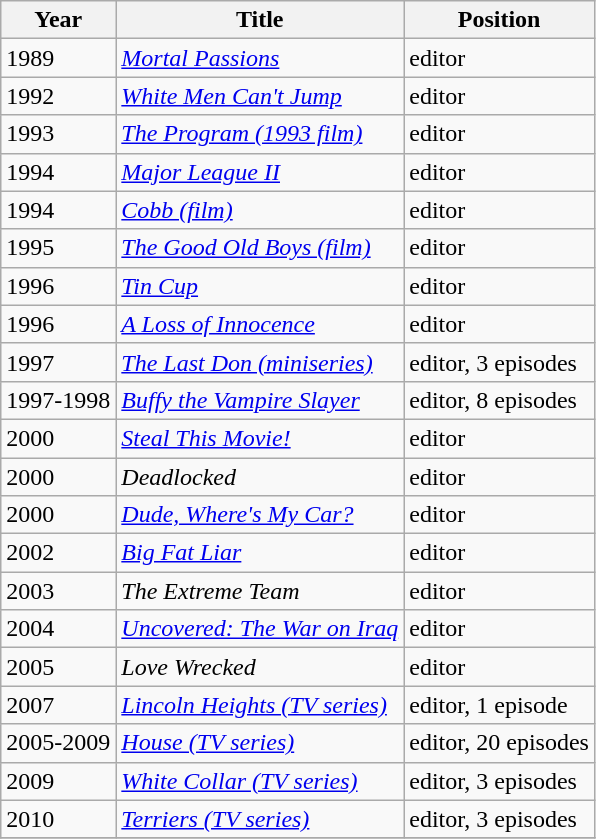<table class="wikitable sortable">
<tr>
<th>Year</th>
<th>Title</th>
<th><strong>Position</strong></th>
</tr>
<tr>
<td>1989</td>
<td><em><a href='#'>Mortal Passions</a></em></td>
<td>editor</td>
</tr>
<tr>
<td>1992</td>
<td><em><a href='#'>White Men Can't Jump</a></em></td>
<td>editor</td>
</tr>
<tr>
<td>1993</td>
<td><em><a href='#'>The Program (1993 film)</a></em></td>
<td>editor</td>
</tr>
<tr>
<td>1994</td>
<td><em><a href='#'>Major League II</a></em></td>
<td>editor</td>
</tr>
<tr>
<td>1994</td>
<td><em><a href='#'>Cobb (film)</a></em></td>
<td>editor</td>
</tr>
<tr>
<td>1995</td>
<td><em><a href='#'>The Good Old Boys (film)</a></em></td>
<td>editor</td>
</tr>
<tr>
<td>1996</td>
<td><em><a href='#'>Tin Cup</a></em></td>
<td>editor</td>
</tr>
<tr>
<td>1996</td>
<td><em><a href='#'>A Loss of Innocence</a></em></td>
<td>editor</td>
</tr>
<tr>
<td>1997</td>
<td><em><a href='#'>The Last Don (miniseries)</a></em></td>
<td>editor, 3 episodes</td>
</tr>
<tr>
<td>1997-1998</td>
<td><em><a href='#'>Buffy the Vampire Slayer</a></em></td>
<td>editor, 8 episodes</td>
</tr>
<tr>
<td>2000</td>
<td><em><a href='#'>Steal This Movie!</a></em></td>
<td>editor</td>
</tr>
<tr>
<td>2000</td>
<td><em>Deadlocked</em></td>
<td>editor</td>
</tr>
<tr>
<td>2000</td>
<td><em><a href='#'>Dude, Where's My Car?</a></em></td>
<td>editor</td>
</tr>
<tr>
<td>2002</td>
<td><em><a href='#'>Big Fat Liar</a></em></td>
<td>editor</td>
</tr>
<tr>
<td>2003</td>
<td><em>The Extreme Team</em></td>
<td>editor</td>
</tr>
<tr>
<td>2004</td>
<td><em><a href='#'>Uncovered: The War on Iraq</a></em></td>
<td>editor</td>
</tr>
<tr>
<td>2005</td>
<td><em>Love Wrecked</em></td>
<td>editor</td>
</tr>
<tr>
<td>2007</td>
<td><em><a href='#'>Lincoln Heights (TV series)</a></em></td>
<td>editor, 1 episode</td>
</tr>
<tr>
<td>2005-2009</td>
<td><em><a href='#'>House (TV series)</a></em></td>
<td>editor, 20 episodes</td>
</tr>
<tr>
<td>2009</td>
<td><em><a href='#'>White Collar (TV series)</a></em></td>
<td>editor, 3 episodes</td>
</tr>
<tr>
<td>2010</td>
<td><em><a href='#'>Terriers (TV series)</a></em></td>
<td>editor, 3 episodes</td>
</tr>
<tr>
</tr>
</table>
